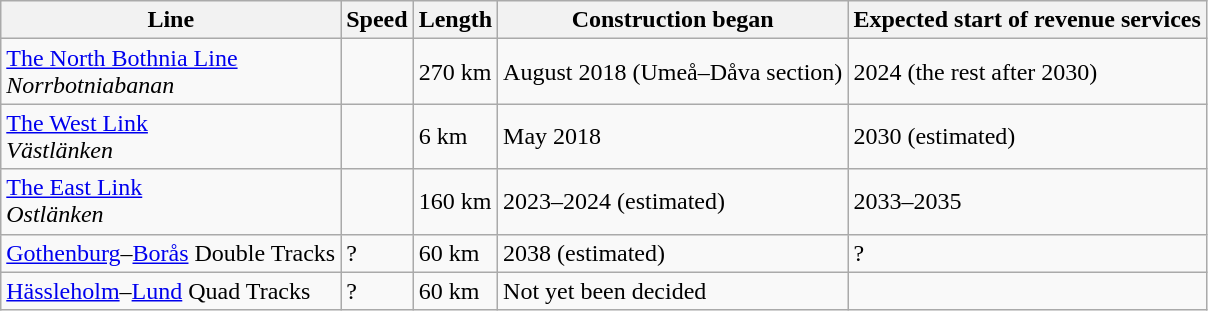<table class="wikitable">
<tr>
<th>Line</th>
<th>Speed</th>
<th>Length</th>
<th>Construction began</th>
<th>Expected start of revenue services</th>
</tr>
<tr>
<td><a href='#'>The North Bothnia Line</a><br><em>Norrbotniabanan</em></td>
<td></td>
<td>270 km</td>
<td>August 2018 (Umeå–Dåva section)</td>
<td>2024 (the rest after 2030)</td>
</tr>
<tr>
<td><a href='#'>The West Link</a><br><em>Västlänken</em></td>
<td></td>
<td>6 km</td>
<td>May 2018</td>
<td>2030 (estimated)</td>
</tr>
<tr>
<td><a href='#'>The East Link</a><br><em>Ostlänken</em></td>
<td></td>
<td>160 km</td>
<td>2023–2024 (estimated)</td>
<td>2033–2035</td>
</tr>
<tr>
<td><a href='#'>Gothenburg</a>–<a href='#'>Borås</a> Double Tracks</td>
<td>?</td>
<td>60 km</td>
<td>2038 (estimated)</td>
<td>?</td>
</tr>
<tr>
<td><a href='#'>Hässleholm</a>–<a href='#'>Lund</a> Quad Tracks</td>
<td>?</td>
<td>60 km</td>
<td>Not yet been decided</td>
<td></td>
</tr>
</table>
